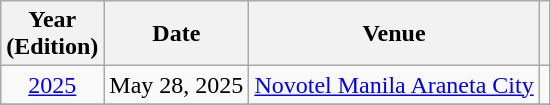<table class="wikitable" style="text-align:center; width="100%">
<tr>
<th>Year<br>(Edition)</th>
<th>Date</th>
<th>Venue</th>
<th></th>
</tr>
<tr>
<td><a href='#'>2025</a><br></td>
<td>May 28, 2025</td>
<td><a href='#'>Novotel Manila Araneta City</a></td>
<td></td>
</tr>
<tr>
</tr>
</table>
